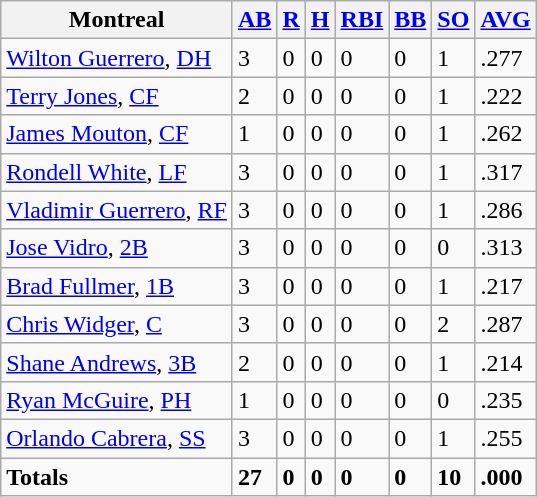<table class="wikitable sortable">
<tr>
<th>Montreal</th>
<th><a href='#'>AB</a></th>
<th><a href='#'>R</a></th>
<th><a href='#'>H</a></th>
<th><a href='#'>RBI</a></th>
<th><a href='#'>BB</a></th>
<th><a href='#'>SO</a></th>
<th><a href='#'>AVG</a></th>
</tr>
<tr>
<td><a href='#'>Wilton Guerrero</a>, <a href='#'>DH</a></td>
<td>3</td>
<td>0</td>
<td>0</td>
<td>0</td>
<td>0</td>
<td>1</td>
<td>.277</td>
</tr>
<tr>
<td><a href='#'>Terry Jones</a>, <a href='#'>CF</a></td>
<td>2</td>
<td>0</td>
<td>0</td>
<td>0</td>
<td>0</td>
<td>1</td>
<td>.222</td>
</tr>
<tr>
<td><a href='#'>James Mouton</a>, <a href='#'>CF</a></td>
<td>1</td>
<td>0</td>
<td>0</td>
<td>0</td>
<td>0</td>
<td>1</td>
<td>.262</td>
</tr>
<tr>
<td><a href='#'>Rondell White</a>, <a href='#'>LF</a></td>
<td>3</td>
<td>0</td>
<td>0</td>
<td>0</td>
<td>0</td>
<td>1</td>
<td>.317</td>
</tr>
<tr>
<td><a href='#'>Vladimir Guerrero</a>, <a href='#'>RF</a></td>
<td>3</td>
<td>0</td>
<td>0</td>
<td>0</td>
<td>0</td>
<td>1</td>
<td>.286</td>
</tr>
<tr>
<td><a href='#'>Jose Vidro</a>, <a href='#'>2B</a></td>
<td>3</td>
<td>0</td>
<td>0</td>
<td>0</td>
<td>0</td>
<td>0</td>
<td>.313</td>
</tr>
<tr>
<td><a href='#'>Brad Fullmer</a>, <a href='#'>1B</a></td>
<td>3</td>
<td>0</td>
<td>0</td>
<td>0</td>
<td>0</td>
<td>1</td>
<td>.217</td>
</tr>
<tr>
<td><a href='#'>Chris Widger</a>, <a href='#'>C</a></td>
<td>3</td>
<td>0</td>
<td>0</td>
<td>0</td>
<td>0</td>
<td>2</td>
<td>.287</td>
</tr>
<tr>
<td><a href='#'>Shane Andrews</a>, <a href='#'>3B</a></td>
<td>2</td>
<td>0</td>
<td>0</td>
<td>0</td>
<td>0</td>
<td>1</td>
<td>.214</td>
</tr>
<tr>
<td><a href='#'>Ryan McGuire</a>, <a href='#'>PH</a></td>
<td>1</td>
<td>0</td>
<td>0</td>
<td>0</td>
<td>0</td>
<td>0</td>
<td>.235</td>
</tr>
<tr>
<td><a href='#'>Orlando Cabrera</a>, <a href='#'>SS</a></td>
<td>3</td>
<td>0</td>
<td>0</td>
<td>0</td>
<td>0</td>
<td>1</td>
<td>.255</td>
</tr>
<tr class="sortbottom">
<td><strong>Totals</strong></td>
<td><strong>27</strong></td>
<td><strong>0</strong></td>
<td><strong>0</strong></td>
<td><strong>0</strong></td>
<td><strong>0</strong></td>
<td><strong>10</strong></td>
<td><strong>.000</strong></td>
</tr>
</table>
